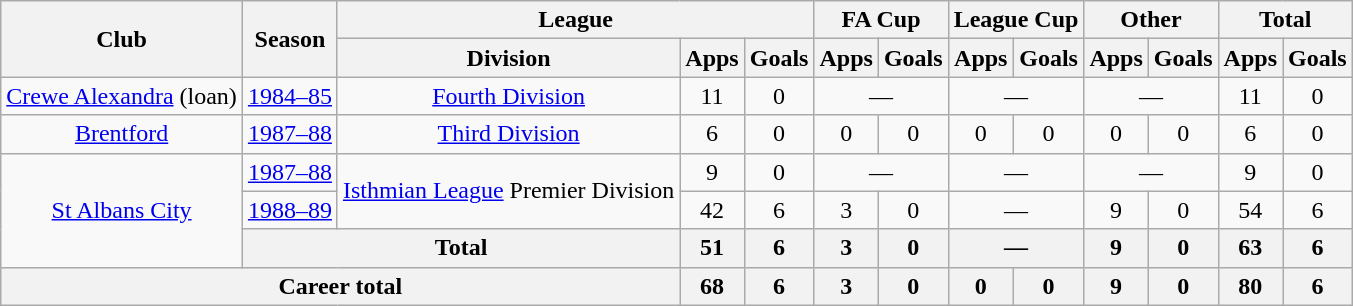<table class="wikitable" style="text-align: center;">
<tr>
<th rowspan="2">Club</th>
<th rowspan="2">Season</th>
<th colspan="3">League</th>
<th colspan="2">FA Cup</th>
<th colspan="2">League Cup</th>
<th colspan="2">Other</th>
<th colspan="2">Total</th>
</tr>
<tr>
<th>Division</th>
<th>Apps</th>
<th>Goals</th>
<th>Apps</th>
<th>Goals</th>
<th>Apps</th>
<th>Goals</th>
<th>Apps</th>
<th>Goals</th>
<th>Apps</th>
<th>Goals</th>
</tr>
<tr>
<td><a href='#'>Crewe Alexandra</a> (loan)</td>
<td><a href='#'>1984–85</a></td>
<td><a href='#'>Fourth Division</a></td>
<td>11</td>
<td>0</td>
<td colspan="2">—</td>
<td colspan="2">—</td>
<td colspan="2">—</td>
<td>11</td>
<td>0</td>
</tr>
<tr>
<td><a href='#'>Brentford</a></td>
<td><a href='#'>1987–88</a></td>
<td><a href='#'>Third Division</a></td>
<td>6</td>
<td>0</td>
<td>0</td>
<td>0</td>
<td>0</td>
<td>0</td>
<td>0</td>
<td>0</td>
<td>6</td>
<td>0</td>
</tr>
<tr>
<td rowspan="3"><a href='#'>St Albans City</a></td>
<td><a href='#'>1987–88</a></td>
<td rowspan="2"><a href='#'>Isthmian League</a> Premier Division</td>
<td>9</td>
<td>0</td>
<td colspan="2">—</td>
<td colspan="2">—</td>
<td colspan="2">—</td>
<td>9</td>
<td>0</td>
</tr>
<tr>
<td><a href='#'>1988–89</a></td>
<td>42</td>
<td>6</td>
<td>3</td>
<td>0</td>
<td colspan="2">—</td>
<td>9</td>
<td>0</td>
<td>54</td>
<td>6</td>
</tr>
<tr>
<th colspan="2">Total</th>
<th>51</th>
<th>6</th>
<th>3</th>
<th>0</th>
<th colspan="2">—</th>
<th>9</th>
<th>0</th>
<th>63</th>
<th>6</th>
</tr>
<tr>
<th colspan="3">Career total</th>
<th>68</th>
<th>6</th>
<th>3</th>
<th>0</th>
<th>0</th>
<th>0</th>
<th>9</th>
<th>0</th>
<th>80</th>
<th>6</th>
</tr>
</table>
